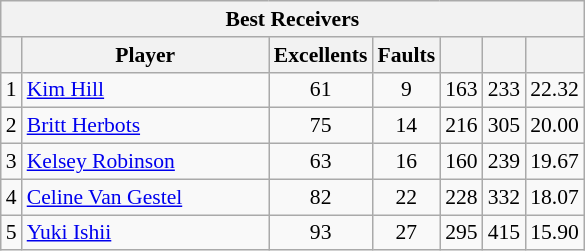<table class="wikitable sortable" style=font-size:90%>
<tr>
<th colspan=7>Best Receivers</th>
</tr>
<tr>
<th></th>
<th width=158>Player</th>
<th width=20>Excellents</th>
<th width=20>Faults</th>
<th width=20></th>
<th width=20></th>
<th width=20></th>
</tr>
<tr>
<td>1</td>
<td> <a href='#'>Kim Hill</a></td>
<td align=center>61</td>
<td align=center>9</td>
<td align=center>163</td>
<td align=center>233</td>
<td align=center>22.32</td>
</tr>
<tr>
<td>2</td>
<td> <a href='#'>Britt Herbots</a></td>
<td align=center>75</td>
<td align=center>14</td>
<td align=center>216</td>
<td align=center>305</td>
<td align=center>20.00</td>
</tr>
<tr>
<td>3</td>
<td> <a href='#'>Kelsey Robinson</a></td>
<td align=center>63</td>
<td align=center>16</td>
<td align=center>160</td>
<td align=center>239</td>
<td align=center>19.67</td>
</tr>
<tr>
<td>4</td>
<td> <a href='#'>Celine Van Gestel</a></td>
<td align=center>82</td>
<td align=center>22</td>
<td align=center>228</td>
<td align=center>332</td>
<td align=center>18.07</td>
</tr>
<tr>
<td>5</td>
<td> <a href='#'>Yuki Ishii</a></td>
<td align=center>93</td>
<td align=center>27</td>
<td align=center>295</td>
<td align=center>415</td>
<td align=center>15.90</td>
</tr>
</table>
